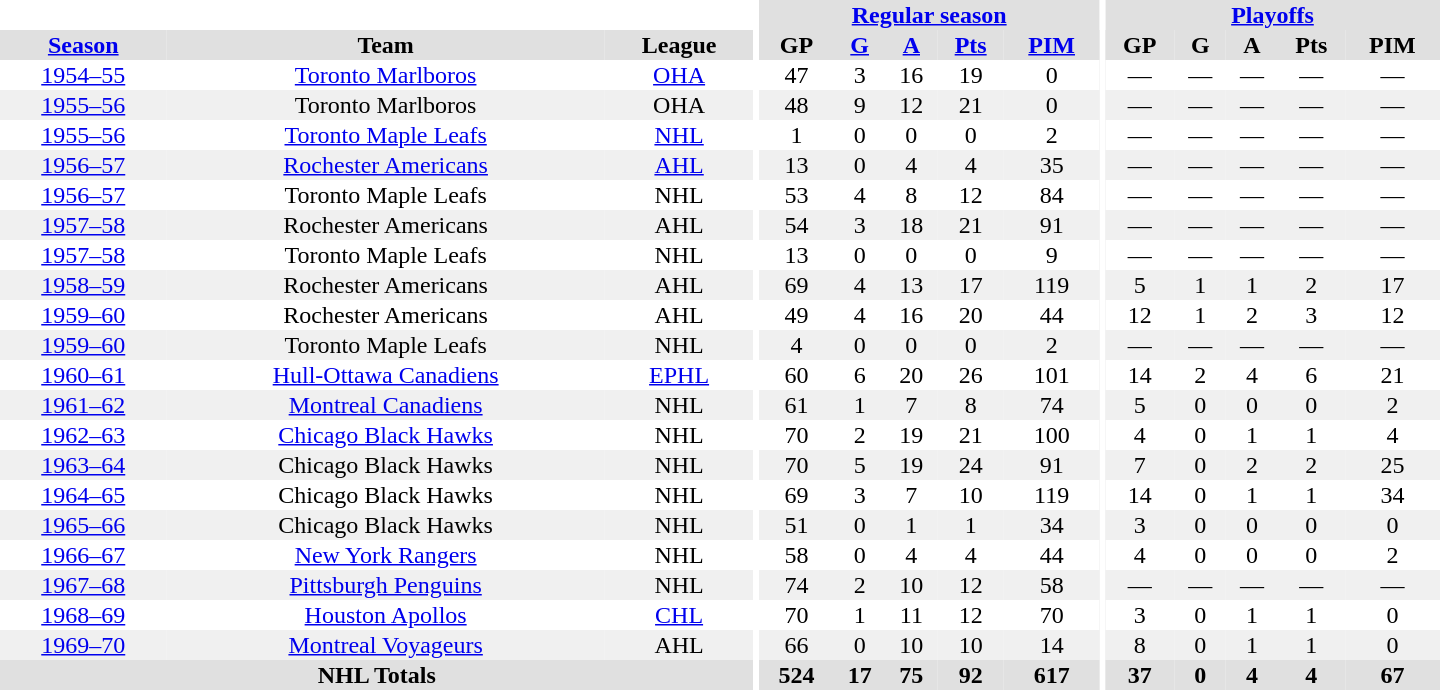<table border="0" cellpadding="1" cellspacing="0" style="text-align:center; width:60em">
<tr bgcolor="#e0e0e0">
<th colspan="3" bgcolor="#ffffff"></th>
<th rowspan="100" bgcolor="#ffffff"></th>
<th colspan="5"><a href='#'>Regular season</a></th>
<th rowspan="100" bgcolor="#ffffff"></th>
<th colspan="5"><a href='#'>Playoffs</a></th>
</tr>
<tr bgcolor="#e0e0e0">
<th><a href='#'>Season</a></th>
<th>Team</th>
<th>League</th>
<th>GP</th>
<th><a href='#'>G</a></th>
<th><a href='#'>A</a></th>
<th><a href='#'>Pts</a></th>
<th><a href='#'>PIM</a></th>
<th>GP</th>
<th>G</th>
<th>A</th>
<th>Pts</th>
<th>PIM</th>
</tr>
<tr>
<td><a href='#'>1954–55</a></td>
<td><a href='#'>Toronto Marlboros</a></td>
<td><a href='#'>OHA</a></td>
<td>47</td>
<td>3</td>
<td>16</td>
<td>19</td>
<td>0</td>
<td>—</td>
<td>—</td>
<td>—</td>
<td>—</td>
<td>—</td>
</tr>
<tr bgcolor="#f0f0f0">
<td><a href='#'>1955–56</a></td>
<td>Toronto Marlboros</td>
<td>OHA</td>
<td>48</td>
<td>9</td>
<td>12</td>
<td>21</td>
<td>0</td>
<td>—</td>
<td>—</td>
<td>—</td>
<td>—</td>
<td>—</td>
</tr>
<tr>
<td><a href='#'>1955–56</a></td>
<td><a href='#'>Toronto Maple Leafs</a></td>
<td><a href='#'>NHL</a></td>
<td>1</td>
<td>0</td>
<td>0</td>
<td>0</td>
<td>2</td>
<td>—</td>
<td>—</td>
<td>—</td>
<td>—</td>
<td>—</td>
</tr>
<tr bgcolor="#f0f0f0">
<td><a href='#'>1956–57</a></td>
<td><a href='#'>Rochester Americans</a></td>
<td><a href='#'>AHL</a></td>
<td>13</td>
<td>0</td>
<td>4</td>
<td>4</td>
<td>35</td>
<td>—</td>
<td>—</td>
<td>—</td>
<td>—</td>
<td>—</td>
</tr>
<tr>
<td><a href='#'>1956–57</a></td>
<td>Toronto Maple Leafs</td>
<td>NHL</td>
<td>53</td>
<td>4</td>
<td>8</td>
<td>12</td>
<td>84</td>
<td>—</td>
<td>—</td>
<td>—</td>
<td>—</td>
<td>—</td>
</tr>
<tr bgcolor="#f0f0f0">
<td><a href='#'>1957–58</a></td>
<td>Rochester Americans</td>
<td>AHL</td>
<td>54</td>
<td>3</td>
<td>18</td>
<td>21</td>
<td>91</td>
<td>—</td>
<td>—</td>
<td>—</td>
<td>—</td>
<td>—</td>
</tr>
<tr>
<td><a href='#'>1957–58</a></td>
<td>Toronto Maple Leafs</td>
<td>NHL</td>
<td>13</td>
<td>0</td>
<td>0</td>
<td>0</td>
<td>9</td>
<td>—</td>
<td>—</td>
<td>—</td>
<td>—</td>
<td>—</td>
</tr>
<tr bgcolor="#f0f0f0">
<td><a href='#'>1958–59</a></td>
<td>Rochester Americans</td>
<td>AHL</td>
<td>69</td>
<td>4</td>
<td>13</td>
<td>17</td>
<td>119</td>
<td>5</td>
<td>1</td>
<td>1</td>
<td>2</td>
<td>17</td>
</tr>
<tr>
<td><a href='#'>1959–60</a></td>
<td>Rochester Americans</td>
<td>AHL</td>
<td>49</td>
<td>4</td>
<td>16</td>
<td>20</td>
<td>44</td>
<td>12</td>
<td>1</td>
<td>2</td>
<td>3</td>
<td>12</td>
</tr>
<tr bgcolor="#f0f0f0">
<td><a href='#'>1959–60</a></td>
<td>Toronto Maple Leafs</td>
<td>NHL</td>
<td>4</td>
<td>0</td>
<td>0</td>
<td>0</td>
<td>2</td>
<td>—</td>
<td>—</td>
<td>—</td>
<td>—</td>
<td>—</td>
</tr>
<tr>
<td><a href='#'>1960–61</a></td>
<td><a href='#'>Hull-Ottawa Canadiens</a></td>
<td><a href='#'>EPHL</a></td>
<td>60</td>
<td>6</td>
<td>20</td>
<td>26</td>
<td>101</td>
<td>14</td>
<td>2</td>
<td>4</td>
<td>6</td>
<td>21</td>
</tr>
<tr bgcolor="#f0f0f0">
<td><a href='#'>1961–62</a></td>
<td><a href='#'>Montreal Canadiens</a></td>
<td>NHL</td>
<td>61</td>
<td>1</td>
<td>7</td>
<td>8</td>
<td>74</td>
<td>5</td>
<td>0</td>
<td>0</td>
<td>0</td>
<td>2</td>
</tr>
<tr>
<td><a href='#'>1962–63</a></td>
<td><a href='#'>Chicago Black Hawks</a></td>
<td>NHL</td>
<td>70</td>
<td>2</td>
<td>19</td>
<td>21</td>
<td>100</td>
<td>4</td>
<td>0</td>
<td>1</td>
<td>1</td>
<td>4</td>
</tr>
<tr bgcolor="#f0f0f0">
<td><a href='#'>1963–64</a></td>
<td>Chicago Black Hawks</td>
<td>NHL</td>
<td>70</td>
<td>5</td>
<td>19</td>
<td>24</td>
<td>91</td>
<td>7</td>
<td>0</td>
<td>2</td>
<td>2</td>
<td>25</td>
</tr>
<tr>
<td><a href='#'>1964–65</a></td>
<td>Chicago Black Hawks</td>
<td>NHL</td>
<td>69</td>
<td>3</td>
<td>7</td>
<td>10</td>
<td>119</td>
<td>14</td>
<td>0</td>
<td>1</td>
<td>1</td>
<td>34</td>
</tr>
<tr bgcolor="#f0f0f0">
<td><a href='#'>1965–66</a></td>
<td>Chicago Black Hawks</td>
<td>NHL</td>
<td>51</td>
<td>0</td>
<td>1</td>
<td>1</td>
<td>34</td>
<td>3</td>
<td>0</td>
<td>0</td>
<td>0</td>
<td>0</td>
</tr>
<tr>
<td><a href='#'>1966–67</a></td>
<td><a href='#'>New York Rangers</a></td>
<td>NHL</td>
<td>58</td>
<td>0</td>
<td>4</td>
<td>4</td>
<td>44</td>
<td>4</td>
<td>0</td>
<td>0</td>
<td>0</td>
<td>2</td>
</tr>
<tr bgcolor="#f0f0f0">
<td><a href='#'>1967–68</a></td>
<td><a href='#'>Pittsburgh Penguins</a></td>
<td>NHL</td>
<td>74</td>
<td>2</td>
<td>10</td>
<td>12</td>
<td>58</td>
<td>—</td>
<td>—</td>
<td>—</td>
<td>—</td>
<td>—</td>
</tr>
<tr>
<td><a href='#'>1968–69</a></td>
<td><a href='#'>Houston Apollos</a></td>
<td><a href='#'>CHL</a></td>
<td>70</td>
<td>1</td>
<td>11</td>
<td>12</td>
<td>70</td>
<td>3</td>
<td>0</td>
<td>1</td>
<td>1</td>
<td>0</td>
</tr>
<tr bgcolor="#f0f0f0">
<td><a href='#'>1969–70</a></td>
<td><a href='#'>Montreal Voyageurs</a></td>
<td>AHL</td>
<td>66</td>
<td>0</td>
<td>10</td>
<td>10</td>
<td>14</td>
<td>8</td>
<td>0</td>
<td>1</td>
<td>1</td>
<td>0</td>
</tr>
<tr bgcolor="#e0e0e0">
<th colspan="3">NHL Totals</th>
<th>524</th>
<th>17</th>
<th>75</th>
<th>92</th>
<th>617</th>
<th>37</th>
<th>0</th>
<th>4</th>
<th>4</th>
<th>67</th>
</tr>
</table>
